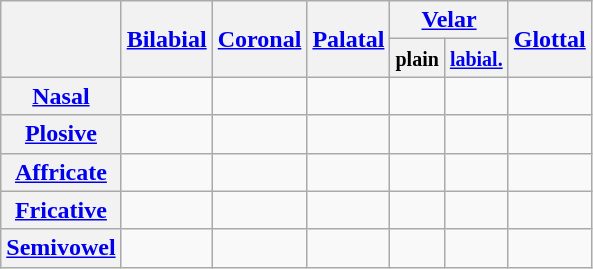<table class="wikitable" style="text-align: center">
<tr>
<th rowspan=2></th>
<th rowspan=2><a href='#'>Bilabial</a></th>
<th rowspan=2><a href='#'>Coronal</a></th>
<th rowspan=2><a href='#'>Palatal</a></th>
<th colspan=2><a href='#'>Velar</a></th>
<th rowspan=2><a href='#'>Glottal</a></th>
</tr>
<tr>
<th><small>plain</small></th>
<th><small><a href='#'>labial.</a></small></th>
</tr>
<tr>
<th><a href='#'>Nasal</a></th>
<td></td>
<td></td>
<td></td>
<td> </td>
<td> </td>
<td></td>
</tr>
<tr>
<th><a href='#'>Plosive</a></th>
<td></td>
<td></td>
<td></td>
<td></td>
<td></td>
<td></td>
</tr>
<tr>
<th><a href='#'>Affricate</a></th>
<td></td>
<td></td>
<td></td>
<td></td>
<td></td>
<td></td>
</tr>
<tr>
<th><a href='#'>Fricative</a></th>
<td></td>
<td></td>
<td></td>
<td></td>
<td></td>
<td></td>
</tr>
<tr>
<th><a href='#'>Semivowel</a></th>
<td></td>
<td></td>
<td> </td>
<td></td>
<td></td>
<td></td>
</tr>
</table>
